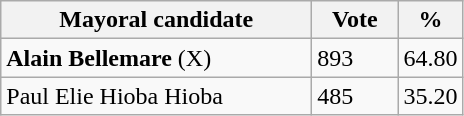<table class="wikitable">
<tr>
<th bgcolor="#DDDDFF" width="200px">Mayoral candidate</th>
<th bgcolor="#DDDDFF" width="50px">Vote</th>
<th bgcolor="#DDDDFF"  width="30px">%</th>
</tr>
<tr>
<td><strong>Alain Bellemare</strong> (X)</td>
<td>893</td>
<td>64.80</td>
</tr>
<tr>
<td>Paul Elie Hioba Hioba</td>
<td>485</td>
<td>35.20</td>
</tr>
</table>
